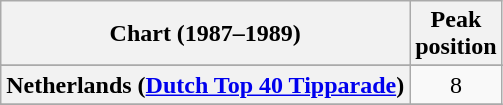<table class="wikitable sortable plainrowheaders" style="text-align:center">
<tr>
<th scope="col">Chart (1987–1989)</th>
<th scope="col">Peak<br>position</th>
</tr>
<tr>
</tr>
<tr>
</tr>
<tr>
<th scope="row">Netherlands (<a href='#'>Dutch Top 40 Tipparade</a>)<br></th>
<td align="center">8</td>
</tr>
<tr>
</tr>
</table>
